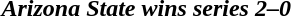<table class="noborder" style="text-align: center; border: none; width: 100%">
<tr>
<th width="97%"><em>Arizona State wins series 2–0</em></th>
<th width="3%"></th>
</tr>
</table>
